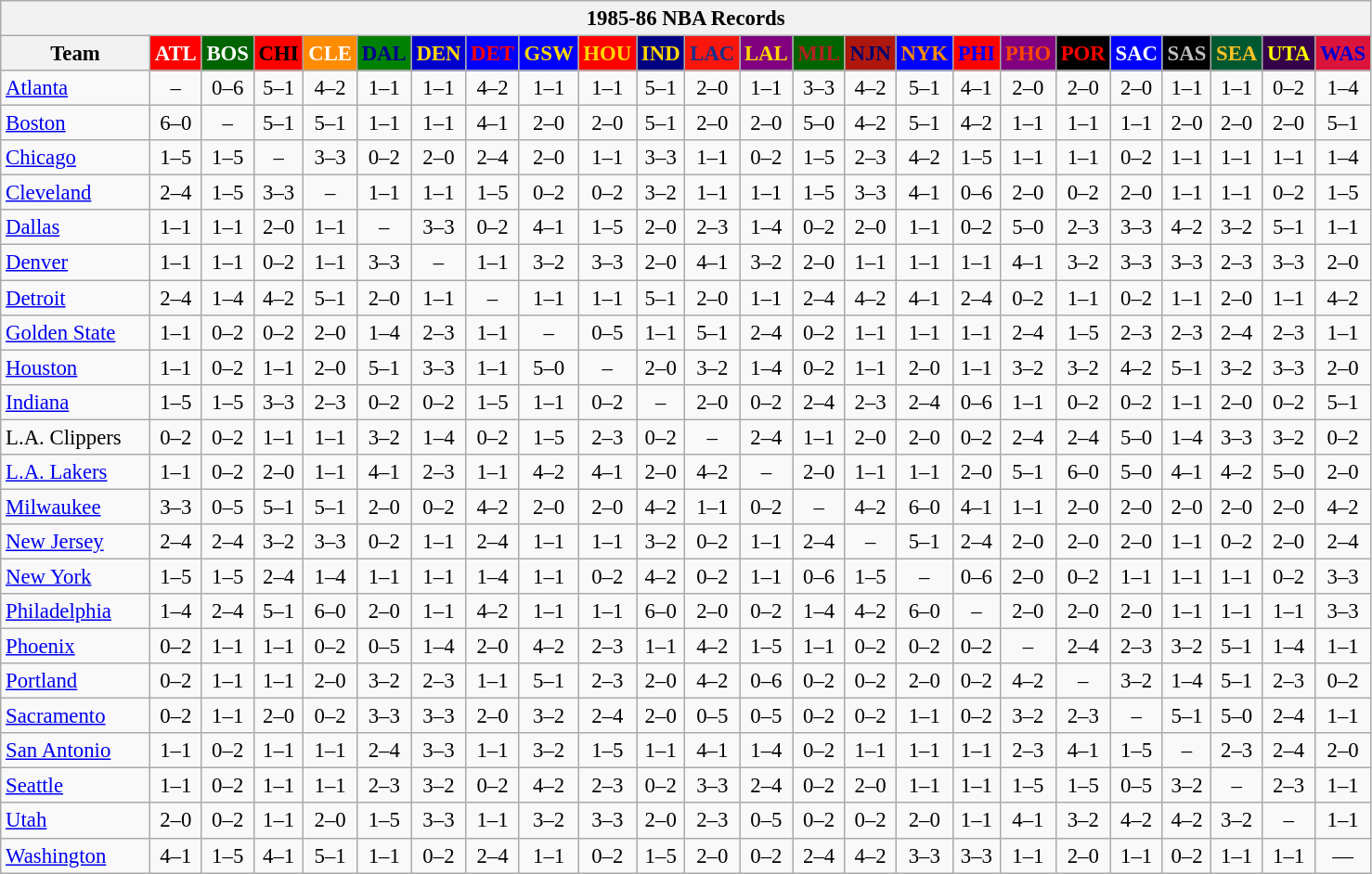<table class="wikitable" style="font-size:95%; text-align:center;">
<tr>
<th colspan=24>1985-86 NBA Records</th>
</tr>
<tr>
<th width=100>Team</th>
<th style="background:#FF0000;color:#FFFFFF;width=35">ATL</th>
<th style="background:#006400;color:#FFFFFF;width=35">BOS</th>
<th style="background:#FF0000;color:#000000;width=35">CHI</th>
<th style="background:#FF8C00;color:#FFFFFF;width=35">CLE</th>
<th style="background:#008000;color:#00008B;width=35">DAL</th>
<th style="background:#0000CD;color:#FFD700;width=35">DEN</th>
<th style="background:#0000FF;color:#FF0000;width=35">DET</th>
<th style="background:#0000FF;color:#FFD700;width=35">GSW</th>
<th style="background:#FF0000;color:#FFD700;width=35">HOU</th>
<th style="background:#000080;color:#FFD700;width=35">IND</th>
<th style="background:#F9160D;color:#1A2E8B;width=35">LAC</th>
<th style="background:#800080;color:#FFD700;width=35">LAL</th>
<th style="background:#006400;color:#B22222;width=35">MIL</th>
<th style="background:#B0170C;color:#00056D;width=35">NJN</th>
<th style="background:#0000FF;color:#FF8C00;width=35">NYK</th>
<th style="background:#FF0000;color:#0000FF;width=35">PHI</th>
<th style="background:#800080;color:#FF4500;width=35">PHO</th>
<th style="background:#000000;color:#FF0000;width=35">POR</th>
<th style="background:#0000FF;color:#FFFFFF;width=35">SAC</th>
<th style="background:#000000;color:#C0C0C0;width=35">SAS</th>
<th style="background:#005831;color:#FFC322;width=35">SEA</th>
<th style="background:#36004A;color:#FFFF00;width=35">UTA</th>
<th style="background:#DC143C;color:#0000CD;width=35">WAS</th>
</tr>
<tr>
<td style="text-align:left;"><a href='#'>Atlanta</a></td>
<td>–</td>
<td>0–6</td>
<td>5–1</td>
<td>4–2</td>
<td>1–1</td>
<td>1–1</td>
<td>4–2</td>
<td>1–1</td>
<td>1–1</td>
<td>5–1</td>
<td>2–0</td>
<td>1–1</td>
<td>3–3</td>
<td>4–2</td>
<td>5–1</td>
<td>4–1</td>
<td>2–0</td>
<td>2–0</td>
<td>2–0</td>
<td>1–1</td>
<td>1–1</td>
<td>0–2</td>
<td>1–4</td>
</tr>
<tr>
<td style="text-align:left;"><a href='#'>Boston</a></td>
<td>6–0</td>
<td>–</td>
<td>5–1</td>
<td>5–1</td>
<td>1–1</td>
<td>1–1</td>
<td>4–1</td>
<td>2–0</td>
<td>2–0</td>
<td>5–1</td>
<td>2–0</td>
<td>2–0</td>
<td>5–0</td>
<td>4–2</td>
<td>5–1</td>
<td>4–2</td>
<td>1–1</td>
<td>1–1</td>
<td>1–1</td>
<td>2–0</td>
<td>2–0</td>
<td>2–0</td>
<td>5–1</td>
</tr>
<tr>
<td style="text-align:left;"><a href='#'>Chicago</a></td>
<td>1–5</td>
<td>1–5</td>
<td>–</td>
<td>3–3</td>
<td>0–2</td>
<td>2–0</td>
<td>2–4</td>
<td>2–0</td>
<td>1–1</td>
<td>3–3</td>
<td>1–1</td>
<td>0–2</td>
<td>1–5</td>
<td>2–3</td>
<td>4–2</td>
<td>1–5</td>
<td>1–1</td>
<td>1–1</td>
<td>0–2</td>
<td>1–1</td>
<td>1–1</td>
<td>1–1</td>
<td>1–4</td>
</tr>
<tr>
<td style="text-align:left;"><a href='#'>Cleveland</a></td>
<td>2–4</td>
<td>1–5</td>
<td>3–3</td>
<td>–</td>
<td>1–1</td>
<td>1–1</td>
<td>1–5</td>
<td>0–2</td>
<td>0–2</td>
<td>3–2</td>
<td>1–1</td>
<td>1–1</td>
<td>1–5</td>
<td>3–3</td>
<td>4–1</td>
<td>0–6</td>
<td>2–0</td>
<td>0–2</td>
<td>2–0</td>
<td>1–1</td>
<td>1–1</td>
<td>0–2</td>
<td>1–5</td>
</tr>
<tr>
<td style="text-align:left;"><a href='#'>Dallas</a></td>
<td>1–1</td>
<td>1–1</td>
<td>2–0</td>
<td>1–1</td>
<td>–</td>
<td>3–3</td>
<td>0–2</td>
<td>4–1</td>
<td>1–5</td>
<td>2–0</td>
<td>2–3</td>
<td>1–4</td>
<td>0–2</td>
<td>2–0</td>
<td>1–1</td>
<td>0–2</td>
<td>5–0</td>
<td>2–3</td>
<td>3–3</td>
<td>4–2</td>
<td>3–2</td>
<td>5–1</td>
<td>1–1</td>
</tr>
<tr>
<td style="text-align:left;"><a href='#'>Denver</a></td>
<td>1–1</td>
<td>1–1</td>
<td>0–2</td>
<td>1–1</td>
<td>3–3</td>
<td>–</td>
<td>1–1</td>
<td>3–2</td>
<td>3–3</td>
<td>2–0</td>
<td>4–1</td>
<td>3–2</td>
<td>2–0</td>
<td>1–1</td>
<td>1–1</td>
<td>1–1</td>
<td>4–1</td>
<td>3–2</td>
<td>3–3</td>
<td>3–3</td>
<td>2–3</td>
<td>3–3</td>
<td>2–0</td>
</tr>
<tr>
<td style="text-align:left;"><a href='#'>Detroit</a></td>
<td>2–4</td>
<td>1–4</td>
<td>4–2</td>
<td>5–1</td>
<td>2–0</td>
<td>1–1</td>
<td>–</td>
<td>1–1</td>
<td>1–1</td>
<td>5–1</td>
<td>2–0</td>
<td>1–1</td>
<td>2–4</td>
<td>4–2</td>
<td>4–1</td>
<td>2–4</td>
<td>0–2</td>
<td>1–1</td>
<td>0–2</td>
<td>1–1</td>
<td>2–0</td>
<td>1–1</td>
<td>4–2</td>
</tr>
<tr>
<td style="text-align:left;"><a href='#'>Golden State</a></td>
<td>1–1</td>
<td>0–2</td>
<td>0–2</td>
<td>2–0</td>
<td>1–4</td>
<td>2–3</td>
<td>1–1</td>
<td>–</td>
<td>0–5</td>
<td>1–1</td>
<td>5–1</td>
<td>2–4</td>
<td>0–2</td>
<td>1–1</td>
<td>1–1</td>
<td>1–1</td>
<td>2–4</td>
<td>1–5</td>
<td>2–3</td>
<td>2–3</td>
<td>2–4</td>
<td>2–3</td>
<td>1–1</td>
</tr>
<tr>
<td style="text-align:left;"><a href='#'>Houston</a></td>
<td>1–1</td>
<td>0–2</td>
<td>1–1</td>
<td>2–0</td>
<td>5–1</td>
<td>3–3</td>
<td>1–1</td>
<td>5–0</td>
<td>–</td>
<td>2–0</td>
<td>3–2</td>
<td>1–4</td>
<td>0–2</td>
<td>1–1</td>
<td>2–0</td>
<td>1–1</td>
<td>3–2</td>
<td>3–2</td>
<td>4–2</td>
<td>5–1</td>
<td>3–2</td>
<td>3–3</td>
<td>2–0</td>
</tr>
<tr>
<td style="text-align:left;"><a href='#'>Indiana</a></td>
<td>1–5</td>
<td>1–5</td>
<td>3–3</td>
<td>2–3</td>
<td>0–2</td>
<td>0–2</td>
<td>1–5</td>
<td>1–1</td>
<td>0–2</td>
<td>–</td>
<td>2–0</td>
<td>0–2</td>
<td>2–4</td>
<td>2–3</td>
<td>2–4</td>
<td>0–6</td>
<td>1–1</td>
<td>0–2</td>
<td>0–2</td>
<td>1–1</td>
<td>2–0</td>
<td>0–2</td>
<td>5–1</td>
</tr>
<tr>
<td style="text-align:left;">L.A. Clippers</td>
<td>0–2</td>
<td>0–2</td>
<td>1–1</td>
<td>1–1</td>
<td>3–2</td>
<td>1–4</td>
<td>0–2</td>
<td>1–5</td>
<td>2–3</td>
<td>0–2</td>
<td>–</td>
<td>2–4</td>
<td>1–1</td>
<td>2–0</td>
<td>2–0</td>
<td>0–2</td>
<td>2–4</td>
<td>2–4</td>
<td>5–0</td>
<td>1–4</td>
<td>3–3</td>
<td>3–2</td>
<td>0–2</td>
</tr>
<tr>
<td style="text-align:left;"><a href='#'>L.A. Lakers</a></td>
<td>1–1</td>
<td>0–2</td>
<td>2–0</td>
<td>1–1</td>
<td>4–1</td>
<td>2–3</td>
<td>1–1</td>
<td>4–2</td>
<td>4–1</td>
<td>2–0</td>
<td>4–2</td>
<td>–</td>
<td>2–0</td>
<td>1–1</td>
<td>1–1</td>
<td>2–0</td>
<td>5–1</td>
<td>6–0</td>
<td>5–0</td>
<td>4–1</td>
<td>4–2</td>
<td>5–0</td>
<td>2–0</td>
</tr>
<tr>
<td style="text-align:left;"><a href='#'>Milwaukee</a></td>
<td>3–3</td>
<td>0–5</td>
<td>5–1</td>
<td>5–1</td>
<td>2–0</td>
<td>0–2</td>
<td>4–2</td>
<td>2–0</td>
<td>2–0</td>
<td>4–2</td>
<td>1–1</td>
<td>0–2</td>
<td>–</td>
<td>4–2</td>
<td>6–0</td>
<td>4–1</td>
<td>1–1</td>
<td>2–0</td>
<td>2–0</td>
<td>2–0</td>
<td>2–0</td>
<td>2–0</td>
<td>4–2</td>
</tr>
<tr>
<td style="text-align:left;"><a href='#'>New Jersey</a></td>
<td>2–4</td>
<td>2–4</td>
<td>3–2</td>
<td>3–3</td>
<td>0–2</td>
<td>1–1</td>
<td>2–4</td>
<td>1–1</td>
<td>1–1</td>
<td>3–2</td>
<td>0–2</td>
<td>1–1</td>
<td>2–4</td>
<td>–</td>
<td>5–1</td>
<td>2–4</td>
<td>2–0</td>
<td>2–0</td>
<td>2–0</td>
<td>1–1</td>
<td>0–2</td>
<td>2–0</td>
<td>2–4</td>
</tr>
<tr>
<td style="text-align:left;"><a href='#'>New York</a></td>
<td>1–5</td>
<td>1–5</td>
<td>2–4</td>
<td>1–4</td>
<td>1–1</td>
<td>1–1</td>
<td>1–4</td>
<td>1–1</td>
<td>0–2</td>
<td>4–2</td>
<td>0–2</td>
<td>1–1</td>
<td>0–6</td>
<td>1–5</td>
<td>–</td>
<td>0–6</td>
<td>2–0</td>
<td>0–2</td>
<td>1–1</td>
<td>1–1</td>
<td>1–1</td>
<td>0–2</td>
<td>3–3</td>
</tr>
<tr>
<td style="text-align:left;"><a href='#'>Philadelphia</a></td>
<td>1–4</td>
<td>2–4</td>
<td>5–1</td>
<td>6–0</td>
<td>2–0</td>
<td>1–1</td>
<td>4–2</td>
<td>1–1</td>
<td>1–1</td>
<td>6–0</td>
<td>2–0</td>
<td>0–2</td>
<td>1–4</td>
<td>4–2</td>
<td>6–0</td>
<td>–</td>
<td>2–0</td>
<td>2–0</td>
<td>2–0</td>
<td>1–1</td>
<td>1–1</td>
<td>1–1</td>
<td>3–3</td>
</tr>
<tr>
<td style="text-align:left;"><a href='#'>Phoenix</a></td>
<td>0–2</td>
<td>1–1</td>
<td>1–1</td>
<td>0–2</td>
<td>0–5</td>
<td>1–4</td>
<td>2–0</td>
<td>4–2</td>
<td>2–3</td>
<td>1–1</td>
<td>4–2</td>
<td>1–5</td>
<td>1–1</td>
<td>0–2</td>
<td>0–2</td>
<td>0–2</td>
<td>–</td>
<td>2–4</td>
<td>2–3</td>
<td>3–2</td>
<td>5–1</td>
<td>1–4</td>
<td>1–1</td>
</tr>
<tr>
<td style="text-align:left;"><a href='#'>Portland</a></td>
<td>0–2</td>
<td>1–1</td>
<td>1–1</td>
<td>2–0</td>
<td>3–2</td>
<td>2–3</td>
<td>1–1</td>
<td>5–1</td>
<td>2–3</td>
<td>2–0</td>
<td>4–2</td>
<td>0–6</td>
<td>0–2</td>
<td>0–2</td>
<td>2–0</td>
<td>0–2</td>
<td>4–2</td>
<td>–</td>
<td>3–2</td>
<td>1–4</td>
<td>5–1</td>
<td>2–3</td>
<td>0–2</td>
</tr>
<tr>
<td style="text-align:left;"><a href='#'>Sacramento</a></td>
<td>0–2</td>
<td>1–1</td>
<td>2–0</td>
<td>0–2</td>
<td>3–3</td>
<td>3–3</td>
<td>2–0</td>
<td>3–2</td>
<td>2–4</td>
<td>2–0</td>
<td>0–5</td>
<td>0–5</td>
<td>0–2</td>
<td>0–2</td>
<td>1–1</td>
<td>0–2</td>
<td>3–2</td>
<td>2–3</td>
<td>–</td>
<td>5–1</td>
<td>5–0</td>
<td>2–4</td>
<td>1–1</td>
</tr>
<tr>
<td style="text-align:left;"><a href='#'>San Antonio</a></td>
<td>1–1</td>
<td>0–2</td>
<td>1–1</td>
<td>1–1</td>
<td>2–4</td>
<td>3–3</td>
<td>1–1</td>
<td>3–2</td>
<td>1–5</td>
<td>1–1</td>
<td>4–1</td>
<td>1–4</td>
<td>0–2</td>
<td>1–1</td>
<td>1–1</td>
<td>1–1</td>
<td>2–3</td>
<td>4–1</td>
<td>1–5</td>
<td>–</td>
<td>2–3</td>
<td>2–4</td>
<td>2–0</td>
</tr>
<tr>
<td style="text-align:left;"><a href='#'>Seattle</a></td>
<td>1–1</td>
<td>0–2</td>
<td>1–1</td>
<td>1–1</td>
<td>2–3</td>
<td>3–2</td>
<td>0–2</td>
<td>4–2</td>
<td>2–3</td>
<td>0–2</td>
<td>3–3</td>
<td>2–4</td>
<td>0–2</td>
<td>2–0</td>
<td>1–1</td>
<td>1–1</td>
<td>1–5</td>
<td>1–5</td>
<td>0–5</td>
<td>3–2</td>
<td>–</td>
<td>2–3</td>
<td>1–1</td>
</tr>
<tr>
<td style="text-align:left;"><a href='#'>Utah</a></td>
<td>2–0</td>
<td>0–2</td>
<td>1–1</td>
<td>2–0</td>
<td>1–5</td>
<td>3–3</td>
<td>1–1</td>
<td>3–2</td>
<td>3–3</td>
<td>2–0</td>
<td>2–3</td>
<td>0–5</td>
<td>0–2</td>
<td>0–2</td>
<td>2–0</td>
<td>1–1</td>
<td>4–1</td>
<td>3–2</td>
<td>4–2</td>
<td>4–2</td>
<td>3–2</td>
<td>–</td>
<td>1–1</td>
</tr>
<tr>
<td style="text-align:left;"><a href='#'>Washington</a></td>
<td>4–1</td>
<td>1–5</td>
<td>4–1</td>
<td>5–1</td>
<td>1–1</td>
<td>0–2</td>
<td>2–4</td>
<td>1–1</td>
<td>0–2</td>
<td>1–5</td>
<td>2–0</td>
<td>0–2</td>
<td>2–4</td>
<td>4–2</td>
<td>3–3</td>
<td>3–3</td>
<td>1–1</td>
<td>2–0</td>
<td>1–1</td>
<td>0–2</td>
<td>1–1</td>
<td>1–1</td>
<td>—</td>
</tr>
</table>
